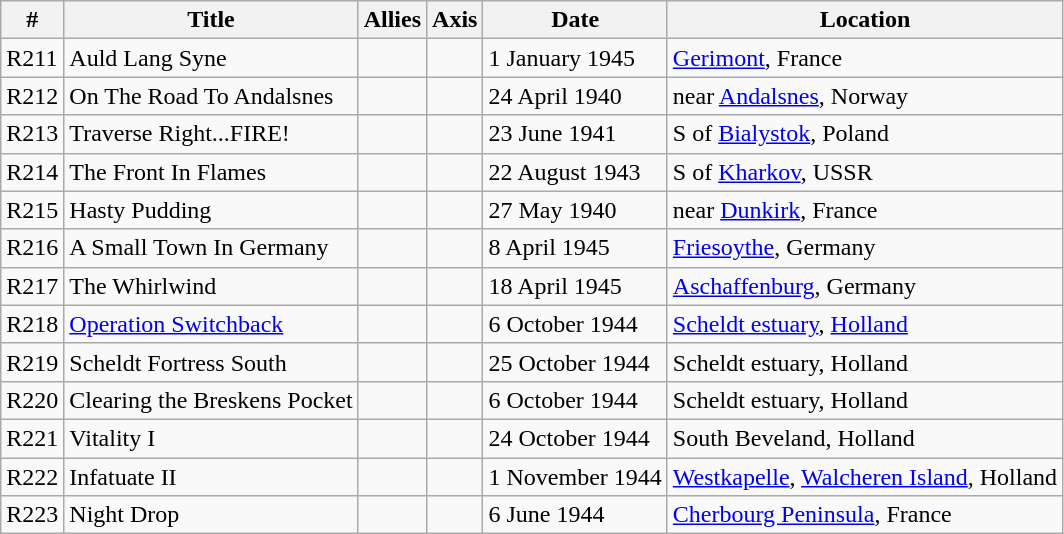<table class="wikitable sortable">
<tr>
<th>#</th>
<th>Title</th>
<th>Allies</th>
<th>Axis</th>
<th>Date</th>
<th>Location</th>
</tr>
<tr>
<td>R211</td>
<td>Auld Lang Syne</td>
<td align="center"></td>
<td align="center"></td>
<td>1 January 1945</td>
<td><a href='#'>Gerimont</a>, France</td>
</tr>
<tr>
<td>R212</td>
<td>On The Road To Andalsnes</td>
<td align="center"></td>
<td align="center"></td>
<td>24 April 1940</td>
<td>near <a href='#'>Andalsnes</a>, Norway</td>
</tr>
<tr>
<td>R213</td>
<td>Traverse Right...FIRE!</td>
<td align="center"></td>
<td align="center"></td>
<td>23 June 1941</td>
<td>S of <a href='#'>Bialystok</a>, Poland</td>
</tr>
<tr>
<td>R214</td>
<td>The Front In Flames</td>
<td align="center"></td>
<td align="center"></td>
<td>22 August 1943</td>
<td>S of <a href='#'>Kharkov</a>, USSR</td>
</tr>
<tr>
<td>R215</td>
<td>Hasty Pudding</td>
<td align="center"></td>
<td align="center"></td>
<td>27 May 1940</td>
<td>near <a href='#'>Dunkirk</a>, France</td>
</tr>
<tr>
<td>R216</td>
<td>A Small Town In Germany</td>
<td align="center"></td>
<td align="center"></td>
<td>8 April 1945</td>
<td><a href='#'>Friesoythe</a>, Germany</td>
</tr>
<tr>
<td>R217</td>
<td>The Whirlwind</td>
<td align="center"></td>
<td align="center"></td>
<td>18 April 1945</td>
<td><a href='#'>Aschaffenburg</a>, Germany</td>
</tr>
<tr>
<td>R218</td>
<td><a href='#'>Operation Switchback</a></td>
<td align="center"></td>
<td align="center"></td>
<td>6 October 1944</td>
<td><a href='#'>Scheldt estuary</a>, <a href='#'>Holland</a></td>
</tr>
<tr>
<td>R219</td>
<td>Scheldt Fortress South</td>
<td align="center"> </td>
<td align="center"></td>
<td>25 October 1944</td>
<td>Scheldt estuary, Holland</td>
</tr>
<tr>
<td>R220</td>
<td>Clearing the Breskens Pocket</td>
<td align="center"> </td>
<td align="center"></td>
<td>6 October 1944</td>
<td>Scheldt estuary, Holland</td>
</tr>
<tr>
<td>R221</td>
<td>Vitality I</td>
<td align="center"></td>
<td align="center"></td>
<td>24 October 1944</td>
<td>South Beveland, Holland</td>
</tr>
<tr>
<td>R222</td>
<td>Infatuate II</td>
<td align="center"></td>
<td align="center"></td>
<td>1 November 1944</td>
<td><a href='#'>Westkapelle</a>, <a href='#'>Walcheren Island</a>, Holland</td>
</tr>
<tr>
<td>R223</td>
<td>Night Drop</td>
<td align="center"></td>
<td align="center"></td>
<td>6 June 1944</td>
<td><a href='#'>Cherbourg Peninsula</a>, France</td>
</tr>
</table>
